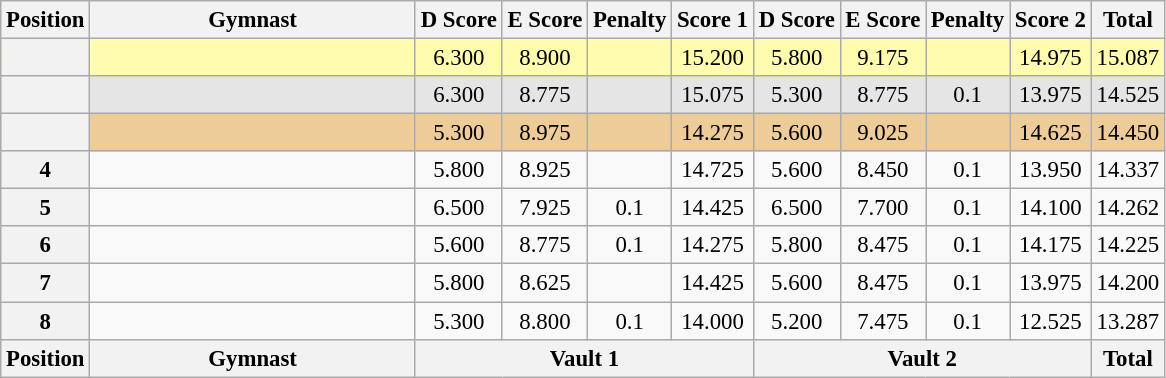<table class="wikitable sortable" style="text-align:center; font-size:95%">
<tr>
<th scope=col>Position</th>
<th scope=col width="210">Gymnast</th>
<th scope=col>D Score</th>
<th scope=col>E Score</th>
<th scope=col>Penalty</th>
<th scope=col>Score 1</th>
<th scope=col>D Score</th>
<th scope=col>E Score</th>
<th scope=col>Penalty</th>
<th scope=col>Score 2</th>
<th scope=col>Total</th>
</tr>
<tr bgcolor=fffcaf>
<th scope=row></th>
<td align="left"></td>
<td>6.300</td>
<td>8.900</td>
<td></td>
<td>15.200</td>
<td>5.800</td>
<td>9.175</td>
<td></td>
<td>14.975</td>
<td>15.087</td>
</tr>
<tr bgcolor=e5e5e5>
<th scope=row></th>
<td align="left"></td>
<td>6.300</td>
<td>8.775</td>
<td></td>
<td>15.075</td>
<td>5.300</td>
<td>8.775</td>
<td>0.1</td>
<td>13.975</td>
<td>14.525</td>
</tr>
<tr bgcolor=eecc99>
<th scope=row></th>
<td align="left"></td>
<td>5.300</td>
<td>8.975</td>
<td></td>
<td>14.275</td>
<td>5.600</td>
<td>9.025</td>
<td></td>
<td>14.625</td>
<td>14.450</td>
</tr>
<tr>
<th scope=row>4</th>
<td align="left"></td>
<td>5.800</td>
<td>8.925</td>
<td></td>
<td>14.725</td>
<td>5.600</td>
<td>8.450</td>
<td>0.1</td>
<td>13.950</td>
<td>14.337</td>
</tr>
<tr>
<th scope=row>5</th>
<td align="left"></td>
<td>6.500</td>
<td>7.925</td>
<td>0.1</td>
<td>14.425</td>
<td>6.500</td>
<td>7.700</td>
<td>0.1</td>
<td>14.100</td>
<td>14.262</td>
</tr>
<tr>
<th scope=row>6</th>
<td align="left"></td>
<td>5.600</td>
<td>8.775</td>
<td>0.1</td>
<td>14.275</td>
<td>5.800</td>
<td>8.475</td>
<td>0.1</td>
<td>14.175</td>
<td>14.225</td>
</tr>
<tr>
<th scope=row>7</th>
<td align="left"></td>
<td>5.800</td>
<td>8.625</td>
<td></td>
<td>14.425</td>
<td>5.600</td>
<td>8.475</td>
<td>0.1</td>
<td>13.975</td>
<td>14.200</td>
</tr>
<tr>
<th scope=row>8</th>
<td align="left"></td>
<td>5.300</td>
<td>8.800</td>
<td>0.1</td>
<td>14.000</td>
<td>5.200</td>
<td>7.475</td>
<td>0.1</td>
<td>12.525</td>
<td>13.287</td>
</tr>
<tr class="sortbottom">
<th scope=col>Position</th>
<th scope=col width="210">Gymnast</th>
<th scope=col colspan="4">Vault 1</th>
<th scope=col colspan="4">Vault 2</th>
<th scope=col>Total</th>
</tr>
</table>
